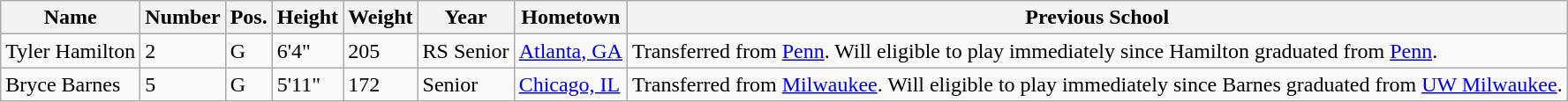<table class="wikitable sortable" border="1">
<tr>
<th>Name</th>
<th>Number</th>
<th>Pos.</th>
<th>Height</th>
<th>Weight</th>
<th>Year</th>
<th>Hometown</th>
<th class="unsortable">Previous School</th>
</tr>
<tr>
<td>Tyler Hamilton</td>
<td>2</td>
<td>G</td>
<td>6'4"</td>
<td>205</td>
<td>RS Senior</td>
<td><a href='#'>Atlanta, GA</a></td>
<td>Transferred from <a href='#'>Penn</a>. Will eligible to play immediately since Hamilton graduated from <a href='#'>Penn</a>.</td>
</tr>
<tr>
<td>Bryce Barnes</td>
<td>5</td>
<td>G</td>
<td>5'11"</td>
<td>172</td>
<td>Senior</td>
<td><a href='#'>Chicago, IL</a></td>
<td>Transferred from <a href='#'>Milwaukee</a>. Will eligible to play immediately since Barnes graduated from <a href='#'>UW Milwaukee</a>.</td>
</tr>
</table>
